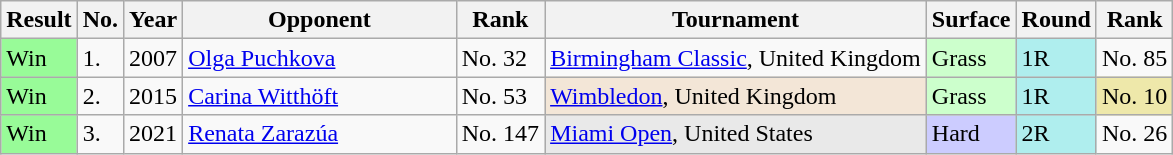<table class="wikitable">
<tr>
<th>Result</th>
<th>No.</th>
<th>Year</th>
<th width=175>Opponent</th>
<th>Rank</th>
<th>Tournament</th>
<th>Surface</th>
<th>Round</th>
<th> Rank</th>
</tr>
<tr>
<td bgcolor=98FB98>Win</td>
<td>1.</td>
<td>2007</td>
<td> <a href='#'>Olga Puchkova</a></td>
<td>No. 32</td>
<td><a href='#'>Birmingham Classic</a>, United Kingdom</td>
<td bgcolor=CCFFCC>Grass</td>
<td bgcolor=afeeee>1R</td>
<td>No. 85</td>
</tr>
<tr>
<td bgcolor=98FB98>Win</td>
<td>2.</td>
<td>2015</td>
<td> <a href='#'>Carina Witthöft</a></td>
<td>No. 53</td>
<td bgcolor=F3E6D7><a href='#'>Wimbledon</a>, United Kingdom</td>
<td bgcolor=CCFFCC>Grass</td>
<td bgcolor=afeeee>1R</td>
<td bgcolor=EEE8AA>No. 10</td>
</tr>
<tr>
<td bgcolor=98FB98>Win</td>
<td>3.</td>
<td>2021</td>
<td> <a href='#'>Renata Zarazúa</a></td>
<td>No. 147</td>
<td bgcolor=E9E9E9><a href='#'>Miami Open</a>, United States</td>
<td bgcolor=CCCCFF>Hard</td>
<td bgcolor=afeeee>2R</td>
<td>No. 26</td>
</tr>
</table>
